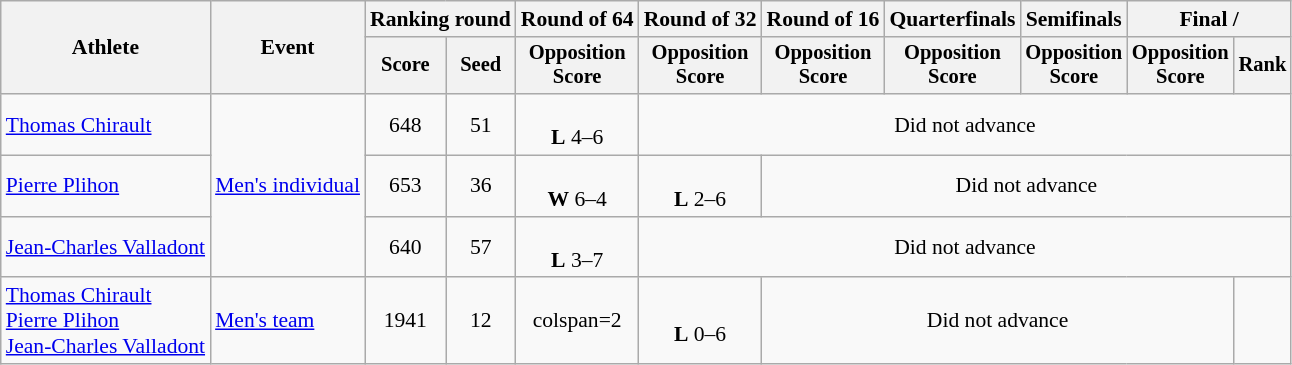<table class="wikitable" style="font-size:90%">
<tr>
<th rowspan=2>Athlete</th>
<th rowspan=2>Event</th>
<th colspan="2">Ranking round</th>
<th>Round of 64</th>
<th>Round of 32</th>
<th>Round of 16</th>
<th>Quarterfinals</th>
<th>Semifinals</th>
<th colspan="2">Final / </th>
</tr>
<tr style="font-size:95%">
<th>Score</th>
<th>Seed</th>
<th>Opposition<br>Score</th>
<th>Opposition<br>Score</th>
<th>Opposition<br>Score</th>
<th>Opposition<br>Score</th>
<th>Opposition<br>Score</th>
<th>Opposition<br>Score</th>
<th>Rank</th>
</tr>
<tr align=center>
<td align=left><a href='#'>Thomas Chirault</a></td>
<td align=left rowspan=3><a href='#'>Men's individual</a></td>
<td>648</td>
<td>51</td>
<td><br><strong>L</strong> 4–6</td>
<td colspan=6>Did not advance</td>
</tr>
<tr align=center>
<td align=left><a href='#'>Pierre Plihon</a></td>
<td>653</td>
<td>36</td>
<td><br><strong>W</strong> 6–4</td>
<td><br><strong>L</strong> 2–6</td>
<td colspan=5>Did not advance</td>
</tr>
<tr align=center>
<td align=left><a href='#'>Jean-Charles Valladont</a></td>
<td>640</td>
<td>57</td>
<td><br><strong>L</strong> 3–7</td>
<td colspan=6>Did not advance</td>
</tr>
<tr align=center>
<td align=left><a href='#'>Thomas Chirault</a><br><a href='#'>Pierre Plihon</a><br><a href='#'>Jean-Charles Valladont</a></td>
<td align=left><a href='#'>Men's team</a></td>
<td>1941</td>
<td>12</td>
<td>colspan=2 </td>
<td><br><strong>L</strong> 0–6</td>
<td colspan=4>Did not advance</td>
</tr>
</table>
